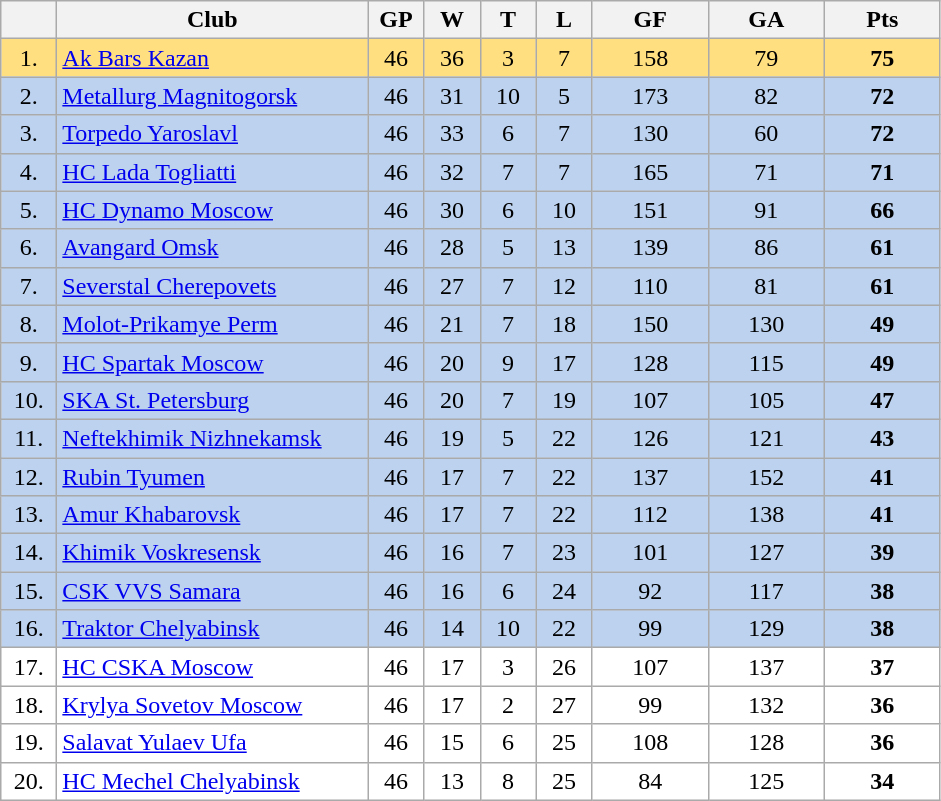<table class="wikitable">
<tr>
<th width="30"></th>
<th width="200">Club</th>
<th width="30">GP</th>
<th width="30">W</th>
<th width="30">T</th>
<th width="30">L</th>
<th width="70">GF</th>
<th width="70">GA</th>
<th width="70">Pts</th>
</tr>
<tr bgcolor="#FFDF80" align="center">
<td>1.</td>
<td align="left"><a href='#'>Ak Bars Kazan</a></td>
<td>46</td>
<td>36</td>
<td>3</td>
<td>7</td>
<td>158</td>
<td>79</td>
<td><strong>75</strong></td>
</tr>
<tr bgcolor="#BCD2EE" align="center">
<td>2.</td>
<td align="left"><a href='#'>Metallurg Magnitogorsk</a></td>
<td>46</td>
<td>31</td>
<td>10</td>
<td>5</td>
<td>173</td>
<td>82</td>
<td><strong>72</strong></td>
</tr>
<tr bgcolor="#BCD2EE" align="center">
<td>3.</td>
<td align="left"><a href='#'>Torpedo Yaroslavl</a></td>
<td>46</td>
<td>33</td>
<td>6</td>
<td>7</td>
<td>130</td>
<td>60</td>
<td><strong>72</strong></td>
</tr>
<tr bgcolor="#BCD2EE" align="center">
<td>4.</td>
<td align="left"><a href='#'>HC Lada Togliatti</a></td>
<td>46</td>
<td>32</td>
<td>7</td>
<td>7</td>
<td>165</td>
<td>71</td>
<td><strong>71</strong></td>
</tr>
<tr bgcolor="#BCD2EE" align="center">
<td>5.</td>
<td align="left"><a href='#'>HC Dynamo Moscow</a></td>
<td>46</td>
<td>30</td>
<td>6</td>
<td>10</td>
<td>151</td>
<td>91</td>
<td><strong>66</strong></td>
</tr>
<tr bgcolor="#BCD2EE" align="center">
<td>6.</td>
<td align="left"><a href='#'>Avangard Omsk</a></td>
<td>46</td>
<td>28</td>
<td>5</td>
<td>13</td>
<td>139</td>
<td>86</td>
<td><strong>61</strong></td>
</tr>
<tr bgcolor="#BCD2EE" align="center">
<td>7.</td>
<td align="left"><a href='#'>Severstal Cherepovets</a></td>
<td>46</td>
<td>27</td>
<td>7</td>
<td>12</td>
<td>110</td>
<td>81</td>
<td><strong>61</strong></td>
</tr>
<tr bgcolor="#BCD2EE" align="center">
<td>8.</td>
<td align="left"><a href='#'>Molot-Prikamye Perm</a></td>
<td>46</td>
<td>21</td>
<td>7</td>
<td>18</td>
<td>150</td>
<td>130</td>
<td><strong>49</strong></td>
</tr>
<tr bgcolor="#BCD2EE" align="center">
<td>9.</td>
<td align="left"><a href='#'>HC Spartak Moscow</a></td>
<td>46</td>
<td>20</td>
<td>9</td>
<td>17</td>
<td>128</td>
<td>115</td>
<td><strong>49</strong></td>
</tr>
<tr bgcolor="#BCD2EE" align="center">
<td>10.</td>
<td align="left"><a href='#'>SKA St. Petersburg</a></td>
<td>46</td>
<td>20</td>
<td>7</td>
<td>19</td>
<td>107</td>
<td>105</td>
<td><strong>47</strong></td>
</tr>
<tr bgcolor="#BCD2EE" align="center">
<td>11.</td>
<td align="left"><a href='#'>Neftekhimik Nizhnekamsk</a></td>
<td>46</td>
<td>19</td>
<td>5</td>
<td>22</td>
<td>126</td>
<td>121</td>
<td><strong>43</strong></td>
</tr>
<tr bgcolor="#BCD2EE" align="center">
<td>12.</td>
<td align="left"><a href='#'>Rubin Tyumen</a></td>
<td>46</td>
<td>17</td>
<td>7</td>
<td>22</td>
<td>137</td>
<td>152</td>
<td><strong>41</strong></td>
</tr>
<tr bgcolor="#BCD2EE" align="center">
<td>13.</td>
<td align="left"><a href='#'>Amur Khabarovsk</a></td>
<td>46</td>
<td>17</td>
<td>7</td>
<td>22</td>
<td>112</td>
<td>138</td>
<td><strong>41</strong></td>
</tr>
<tr bgcolor="#BCD2EE" align="center">
<td>14.</td>
<td align="left"><a href='#'>Khimik Voskresensk</a></td>
<td>46</td>
<td>16</td>
<td>7</td>
<td>23</td>
<td>101</td>
<td>127</td>
<td><strong>39</strong></td>
</tr>
<tr bgcolor="#BCD2EE" align="center">
<td>15.</td>
<td align="left"><a href='#'>CSK VVS Samara</a></td>
<td>46</td>
<td>16</td>
<td>6</td>
<td>24</td>
<td>92</td>
<td>117</td>
<td><strong>38</strong></td>
</tr>
<tr bgcolor="#BCD2EE" align="center">
<td>16.</td>
<td align="left"><a href='#'>Traktor Chelyabinsk</a></td>
<td>46</td>
<td>14</td>
<td>10</td>
<td>22</td>
<td>99</td>
<td>129</td>
<td><strong>38</strong></td>
</tr>
<tr bgcolor="#FFFFFF" align="center">
<td>17.</td>
<td align="left"><a href='#'>HC CSKA Moscow</a></td>
<td>46</td>
<td>17</td>
<td>3</td>
<td>26</td>
<td>107</td>
<td>137</td>
<td><strong>37</strong></td>
</tr>
<tr bgcolor="#FFFFFF" align="center">
<td>18.</td>
<td align="left"><a href='#'>Krylya Sovetov Moscow</a></td>
<td>46</td>
<td>17</td>
<td>2</td>
<td>27</td>
<td>99</td>
<td>132</td>
<td><strong>36</strong></td>
</tr>
<tr bgcolor="#FFFFFF" align="center">
<td>19.</td>
<td align="left"><a href='#'>Salavat Yulaev Ufa</a></td>
<td>46</td>
<td>15</td>
<td>6</td>
<td>25</td>
<td>108</td>
<td>128</td>
<td><strong>36</strong></td>
</tr>
<tr bgcolor="#FFFFFF" align="center">
<td>20.</td>
<td align="left"><a href='#'>HC Mechel Chelyabinsk</a></td>
<td>46</td>
<td>13</td>
<td>8</td>
<td>25</td>
<td>84</td>
<td>125</td>
<td><strong>34</strong></td>
</tr>
</table>
